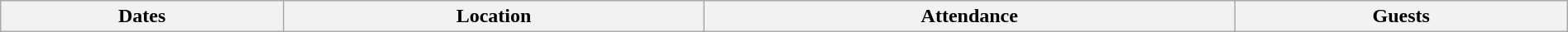<table class="wikitable" style="width:100%;">
<tr>
<th>Dates</th>
<th>Location</th>
<th>Attendance</th>
<th>Guests<br>
























</th>
</tr>
</table>
